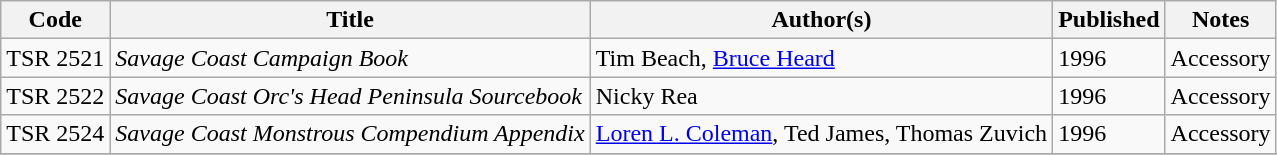<table class="wikitable">
<tr>
<th>Code</th>
<th>Title</th>
<th>Author(s)</th>
<th>Published</th>
<th>Notes</th>
</tr>
<tr>
<td>TSR 2521</td>
<td><em>Savage Coast Campaign Book</em></td>
<td>Tim Beach, <a href='#'>Bruce Heard</a></td>
<td>1996</td>
<td>Accessory</td>
</tr>
<tr>
<td>TSR 2522</td>
<td><em>Savage Coast Orc's Head Peninsula Sourcebook</em></td>
<td>Nicky Rea</td>
<td>1996</td>
<td>Accessory</td>
</tr>
<tr>
<td>TSR 2524</td>
<td><em>Savage Coast Monstrous Compendium Appendix</em></td>
<td><a href='#'>Loren L. Coleman</a>, Ted James, Thomas Zuvich</td>
<td>1996</td>
<td>Accessory</td>
</tr>
<tr>
</tr>
</table>
